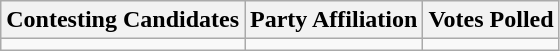<table class="wikitable sortable">
<tr>
<th>Contesting Candidates</th>
<th>Party Affiliation</th>
<th>Votes Polled</th>
</tr>
<tr>
<td></td>
<td></td>
<td></td>
</tr>
</table>
